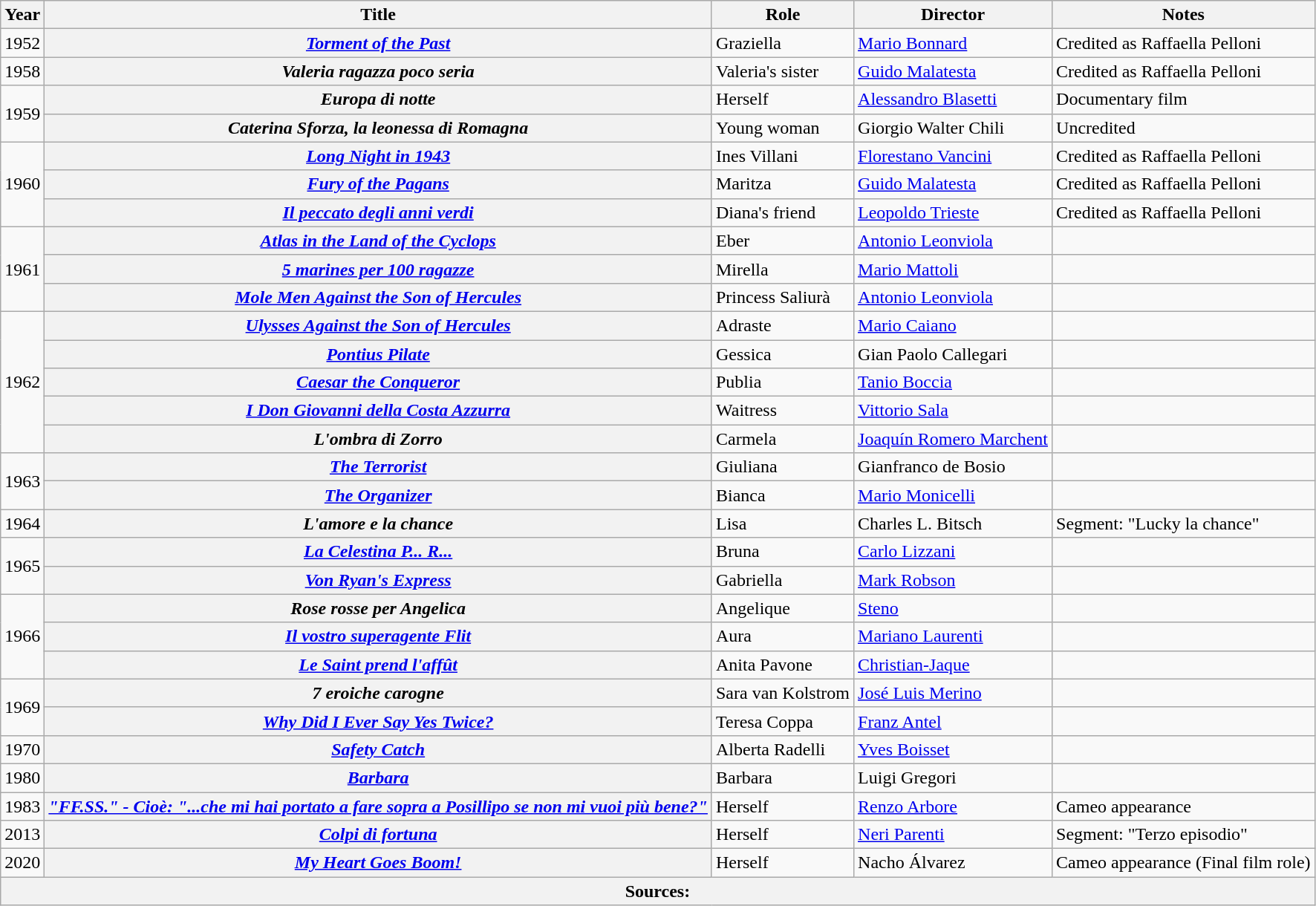<table class="wikitable plainrowheaders" style="text-align:left">
<tr>
<th>Year</th>
<th>Title</th>
<th>Role</th>
<th>Director</th>
<th>Notes</th>
</tr>
<tr>
<td>1952</td>
<th scope="row"><em><a href='#'>Torment of the Past</a></em></th>
<td>Graziella</td>
<td><a href='#'>Mario Bonnard</a></td>
<td>Credited as Raffaella Pelloni</td>
</tr>
<tr>
<td>1958</td>
<th scope="row"><em>Valeria ragazza poco seria</em></th>
<td>Valeria's sister</td>
<td><a href='#'>Guido Malatesta</a></td>
<td>Credited as Raffaella Pelloni</td>
</tr>
<tr>
<td rowspan="2">1959</td>
<th scope="row"><em>Europa di notte</em></th>
<td>Herself</td>
<td><a href='#'>Alessandro Blasetti</a></td>
<td>Documentary film</td>
</tr>
<tr>
<th scope="row"><em>Caterina Sforza, la leonessa di Romagna</em></th>
<td>Young woman</td>
<td>Giorgio Walter Chili</td>
<td>Uncredited</td>
</tr>
<tr>
<td rowspan="3">1960</td>
<th scope="row"><em><a href='#'>Long Night in 1943</a></em></th>
<td>Ines Villani</td>
<td><a href='#'>Florestano Vancini</a></td>
<td>Credited as Raffaella Pelloni</td>
</tr>
<tr>
<th scope="row"><em><a href='#'>Fury of the Pagans</a></em></th>
<td>Maritza</td>
<td><a href='#'>Guido Malatesta</a></td>
<td>Credited as Raffaella Pelloni</td>
</tr>
<tr>
<th scope="row"><em><a href='#'>Il peccato degli anni verdi</a></em></th>
<td>Diana's friend</td>
<td><a href='#'>Leopoldo Trieste</a></td>
<td>Credited as Raffaella Pelloni</td>
</tr>
<tr>
<td rowspan="3">1961</td>
<th scope="row"><em><a href='#'>Atlas in the Land of the Cyclops</a></em></th>
<td>Eber</td>
<td><a href='#'>Antonio Leonviola</a></td>
<td></td>
</tr>
<tr>
<th scope="row"><em><a href='#'>5 marines per 100 ragazze</a></em></th>
<td>Mirella</td>
<td><a href='#'>Mario Mattoli</a></td>
<td></td>
</tr>
<tr>
<th scope="row"><em><a href='#'>Mole Men Against the Son of Hercules</a></em></th>
<td>Princess Saliurà</td>
<td><a href='#'>Antonio Leonviola</a></td>
<td></td>
</tr>
<tr>
<td rowspan="5">1962</td>
<th scope="row"><em><a href='#'>Ulysses Against the Son of Hercules</a></em></th>
<td>Adraste</td>
<td><a href='#'>Mario Caiano</a></td>
<td></td>
</tr>
<tr>
<th scope="row"><em><a href='#'>Pontius Pilate</a></em></th>
<td>Gessica</td>
<td>Gian Paolo Callegari</td>
<td></td>
</tr>
<tr>
<th scope="row"><em><a href='#'>Caesar the Conqueror</a></em></th>
<td>Publia</td>
<td><a href='#'>Tanio Boccia</a></td>
<td></td>
</tr>
<tr>
<th scope="row"><em><a href='#'>I Don Giovanni della Costa Azzurra</a></em></th>
<td>Waitress</td>
<td><a href='#'>Vittorio Sala</a></td>
<td></td>
</tr>
<tr>
<th scope="row"><em>L'ombra di Zorro</em></th>
<td>Carmela</td>
<td><a href='#'>Joaquín Romero Marchent</a></td>
<td></td>
</tr>
<tr>
<td rowspan="2">1963</td>
<th scope="row"><em><a href='#'>The Terrorist</a></em></th>
<td>Giuliana</td>
<td>Gianfranco de Bosio</td>
<td></td>
</tr>
<tr>
<th scope="row"><em><a href='#'>The Organizer</a></em></th>
<td>Bianca</td>
<td><a href='#'>Mario Monicelli</a></td>
<td></td>
</tr>
<tr>
<td>1964</td>
<th scope="row"><em>L'amore e la chance</em></th>
<td>Lisa</td>
<td>Charles L. Bitsch</td>
<td>Segment: "Lucky la chance"</td>
</tr>
<tr>
<td rowspan="2">1965</td>
<th scope="row"><em><a href='#'>La Celestina P... R...</a></em></th>
<td>Bruna</td>
<td><a href='#'>Carlo Lizzani</a></td>
<td></td>
</tr>
<tr>
<th scope="row"><em><a href='#'>Von Ryan's Express</a></em></th>
<td>Gabriella</td>
<td><a href='#'>Mark Robson</a></td>
<td></td>
</tr>
<tr>
<td rowspan="3">1966</td>
<th scope="row"><em>Rose rosse per Angelica</em></th>
<td>Angelique</td>
<td><a href='#'>Steno</a></td>
<td></td>
</tr>
<tr>
<th scope="row"><em><a href='#'>Il vostro superagente Flit</a></em></th>
<td>Aura</td>
<td><a href='#'>Mariano Laurenti</a></td>
<td></td>
</tr>
<tr>
<th scope="row"><em><a href='#'>Le Saint prend l'affût</a></em></th>
<td>Anita Pavone</td>
<td><a href='#'>Christian-Jaque</a></td>
<td></td>
</tr>
<tr>
<td rowspan="2">1969</td>
<th scope="row"><em>7 eroiche carogne</em></th>
<td>Sara van Kolstrom</td>
<td><a href='#'>José Luis Merino</a></td>
<td></td>
</tr>
<tr>
<th scope="row"><em><a href='#'>Why Did I Ever Say Yes Twice?</a></em></th>
<td>Teresa Coppa</td>
<td><a href='#'>Franz Antel</a></td>
<td></td>
</tr>
<tr>
<td>1970</td>
<th scope="row"><em><a href='#'>Safety Catch</a></em></th>
<td>Alberta Radelli</td>
<td><a href='#'>Yves Boisset</a></td>
<td></td>
</tr>
<tr>
<td>1980</td>
<th scope="row"><em><a href='#'>Barbara</a></em></th>
<td>Barbara</td>
<td>Luigi Gregori</td>
<td></td>
</tr>
<tr>
<td>1983</td>
<th scope="row"><em><a href='#'>"FF.SS." - Cioè: "...che mi hai portato a fare sopra a Posillipo se non mi vuoi più bene?"</a></em></th>
<td>Herself</td>
<td><a href='#'>Renzo Arbore</a></td>
<td>Cameo appearance</td>
</tr>
<tr>
<td>2013</td>
<th scope="row"><em><a href='#'>Colpi di fortuna</a></em></th>
<td>Herself</td>
<td><a href='#'>Neri Parenti</a></td>
<td>Segment: "Terzo episodio"</td>
</tr>
<tr>
<td>2020</td>
<th scope="row"><em><a href='#'>My Heart Goes Boom!</a></em></th>
<td>Herself</td>
<td>Nacho Álvarez</td>
<td>Cameo appearance (Final film role)</td>
</tr>
<tr>
<th colspan=5>Sources:</th>
</tr>
</table>
